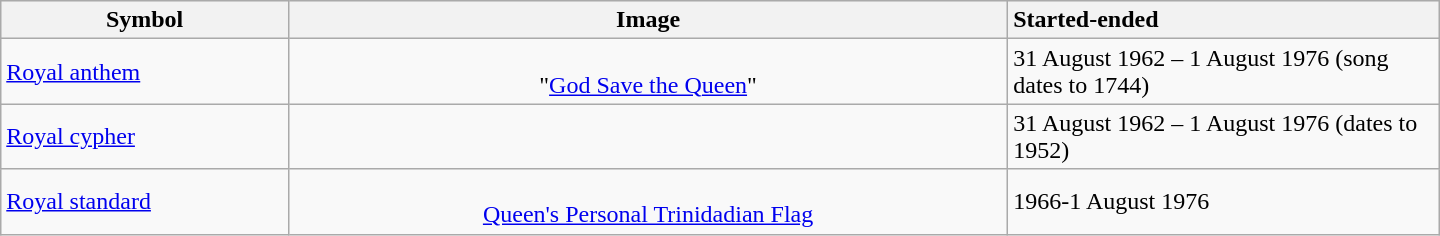<table class="wikitable" style="width:60em;">
<tr style="background:#efefef;">
<th style="width:20%; text-align:center;">Symbol</th>
<th style="width:50%; text-align:center;">Image</th>
<th style="width:30%; text-align:left;">Started-ended</th>
</tr>
<tr>
<td><a href='#'>Royal anthem</a></td>
<td style="text-align:center;"><br>"<a href='#'>God Save the Queen</a>"</td>
<td>31 August 1962 – 1 August 1976 (song dates to 1744)</td>
</tr>
<tr>
<td><a href='#'>Royal cypher</a></td>
<td style="text-align:center;"></td>
<td>31 August 1962 – 1 August 1976 (dates to 1952)</td>
</tr>
<tr>
<td><a href='#'>Royal standard</a></td>
<td style="text-align:center;"><br><a href='#'>Queen's Personal Trinidadian Flag</a></td>
<td>1966-1 August 1976</td>
</tr>
</table>
